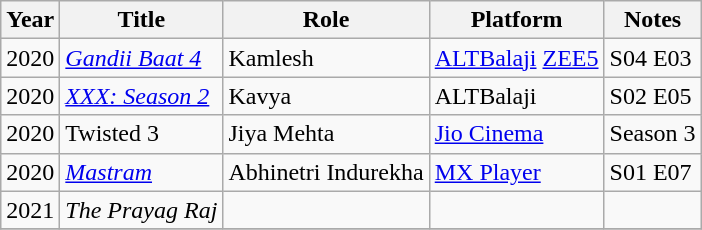<table class="wikitable sortable">
<tr>
<th>Year</th>
<th>Title</th>
<th>Role</th>
<th>Platform</th>
<th>Notes</th>
</tr>
<tr>
<td>2020</td>
<td><a href='#'><em>Gandii Baat 4</em></a></td>
<td>Kamlesh</td>
<td><a href='#'>ALTBalaji</a> <a href='#'>ZEE5</a></td>
<td>S04 E03</td>
</tr>
<tr>
<td>2020</td>
<td><a href='#'><em>XXX: Season 2</em></a></td>
<td>Kavya</td>
<td>ALTBalaji</td>
<td>S02 E05</td>
</tr>
<tr>
<td>2020</td>
<td>Twisted 3</td>
<td>Jiya Mehta</td>
<td><a href='#'>Jio Cinema</a></td>
<td>Season 3</td>
</tr>
<tr>
<td>2020</td>
<td><a href='#'><em>Mastram</em></a></td>
<td>Abhinetri Indurekha</td>
<td><a href='#'>MX Player</a></td>
<td>S01 E07</td>
</tr>
<tr>
<td>2021</td>
<td><em>The Prayag Raj</em></td>
<td></td>
<td></td>
<td></td>
</tr>
<tr>
</tr>
</table>
